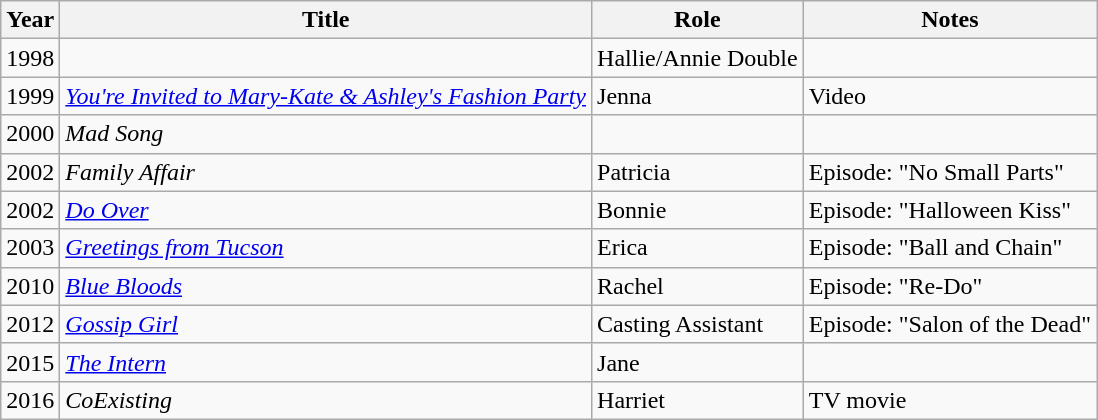<table class="wikitable sortable">
<tr>
<th>Year</th>
<th>Title</th>
<th>Role</th>
<th class="unsortable">Notes</th>
</tr>
<tr>
<td>1998</td>
<td><em></em></td>
<td>Hallie/Annie Double</td>
<td></td>
</tr>
<tr>
<td>1999</td>
<td><em><a href='#'>You're Invited to Mary-Kate & Ashley's Fashion Party</a></em></td>
<td>Jenna</td>
<td>Video</td>
</tr>
<tr>
<td>2000</td>
<td><em>Mad Song</em></td>
<td></td>
<td></td>
</tr>
<tr>
<td>2002</td>
<td><em>Family Affair</em></td>
<td>Patricia</td>
<td>Episode: "No Small Parts"</td>
</tr>
<tr>
<td>2002</td>
<td><em><a href='#'>Do Over</a></em></td>
<td>Bonnie</td>
<td>Episode: "Halloween Kiss"</td>
</tr>
<tr>
<td>2003</td>
<td><em><a href='#'>Greetings from Tucson</a></em></td>
<td>Erica</td>
<td>Episode: "Ball and Chain"</td>
</tr>
<tr>
<td>2010</td>
<td><em><a href='#'>Blue Bloods</a></em></td>
<td>Rachel</td>
<td>Episode: "Re-Do"</td>
</tr>
<tr>
<td>2012</td>
<td><em><a href='#'>Gossip Girl</a></em></td>
<td>Casting Assistant</td>
<td>Episode: "Salon of the Dead"</td>
</tr>
<tr>
<td>2015</td>
<td><em><a href='#'>The Intern</a></em></td>
<td>Jane</td>
<td></td>
</tr>
<tr>
<td>2016</td>
<td><em>CoExisting</em></td>
<td>Harriet</td>
<td>TV movie</td>
</tr>
</table>
